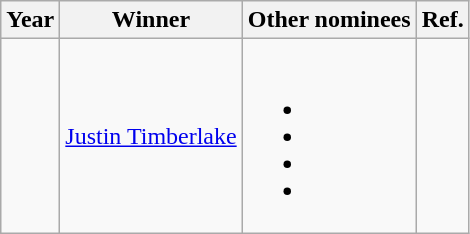<table class="wikitable">
<tr>
<th>Year</th>
<th>Winner</th>
<th>Other nominees</th>
<th>Ref.</th>
</tr>
<tr>
<td></td>
<td><a href='#'>Justin Timberlake</a></td>
<td><br><ul><li></li><li></li><li></li><li></li></ul></td>
<td style="text-align:center;"></td>
</tr>
</table>
